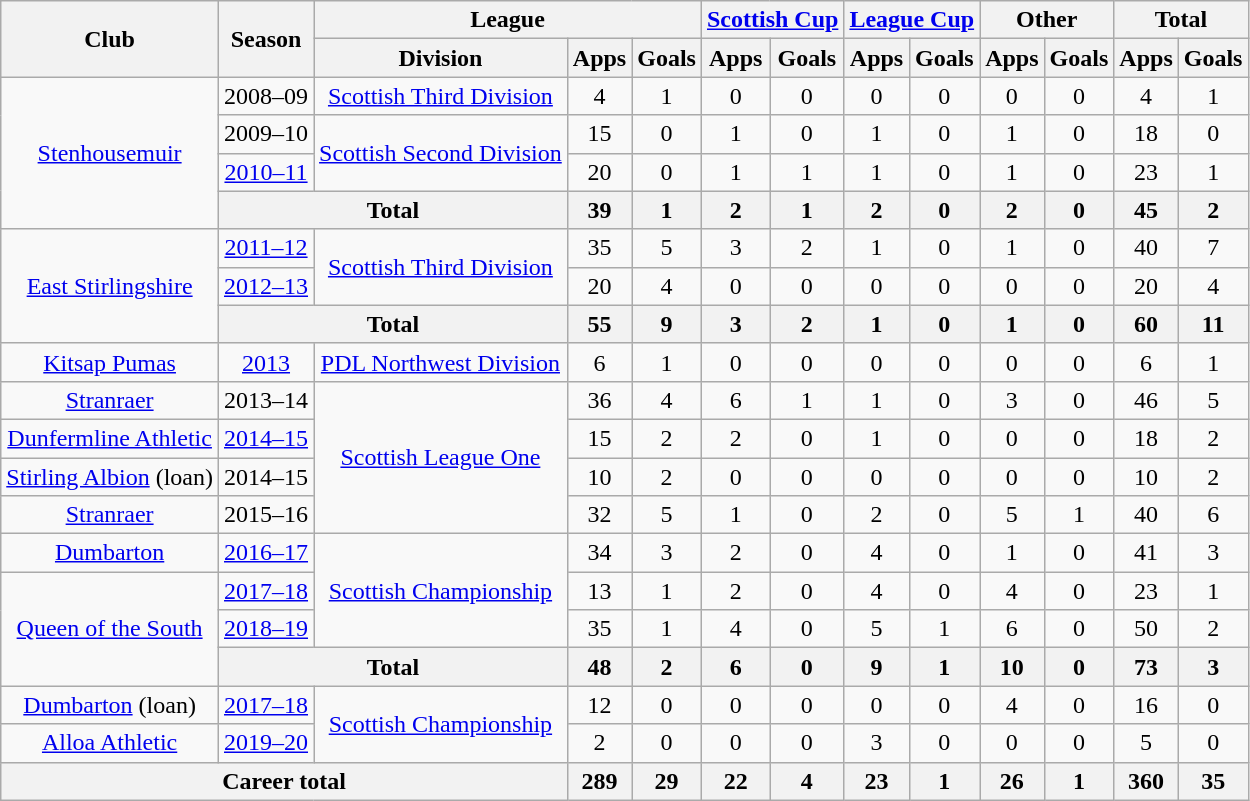<table class="wikitable" style="text-align: center">
<tr>
<th rowspan="2">Club</th>
<th rowspan="2">Season</th>
<th colspan="3">League</th>
<th colspan="2"><a href='#'>Scottish Cup</a></th>
<th colspan="2"><a href='#'>League Cup</a></th>
<th colspan="2">Other</th>
<th colspan="2">Total</th>
</tr>
<tr>
<th>Division</th>
<th>Apps</th>
<th>Goals</th>
<th>Apps</th>
<th>Goals</th>
<th>Apps</th>
<th>Goals</th>
<th>Apps</th>
<th>Goals</th>
<th>Apps</th>
<th>Goals</th>
</tr>
<tr>
<td rowspan="4"><a href='#'>Stenhousemuir</a></td>
<td>2008–09</td>
<td><a href='#'>Scottish Third Division</a></td>
<td>4</td>
<td>1</td>
<td>0</td>
<td>0</td>
<td>0</td>
<td>0</td>
<td>0</td>
<td>0</td>
<td>4</td>
<td>1</td>
</tr>
<tr>
<td>2009–10</td>
<td rowspan="2"><a href='#'>Scottish Second Division</a></td>
<td>15</td>
<td>0</td>
<td>1</td>
<td>0</td>
<td>1</td>
<td>0</td>
<td>1</td>
<td>0</td>
<td>18</td>
<td>0</td>
</tr>
<tr>
<td><a href='#'>2010–11</a></td>
<td>20</td>
<td>0</td>
<td>1</td>
<td>1</td>
<td>1</td>
<td>0</td>
<td>1</td>
<td>0</td>
<td>23</td>
<td>1</td>
</tr>
<tr>
<th colspan="2">Total</th>
<th>39</th>
<th>1</th>
<th>2</th>
<th>1</th>
<th>2</th>
<th>0</th>
<th>2</th>
<th>0</th>
<th>45</th>
<th>2</th>
</tr>
<tr>
<td rowspan="3"><a href='#'>East Stirlingshire</a></td>
<td><a href='#'>2011–12</a></td>
<td rowspan="2"><a href='#'>Scottish Third Division</a></td>
<td>35</td>
<td>5</td>
<td>3</td>
<td>2</td>
<td>1</td>
<td>0</td>
<td>1</td>
<td>0</td>
<td>40</td>
<td>7</td>
</tr>
<tr>
<td><a href='#'>2012–13</a></td>
<td>20</td>
<td>4</td>
<td>0</td>
<td>0</td>
<td>0</td>
<td>0</td>
<td>0</td>
<td>0</td>
<td>20</td>
<td>4</td>
</tr>
<tr>
<th colspan="2">Total</th>
<th>55</th>
<th>9</th>
<th>3</th>
<th>2</th>
<th>1</th>
<th>0</th>
<th>1</th>
<th>0</th>
<th>60</th>
<th>11</th>
</tr>
<tr>
<td><a href='#'>Kitsap Pumas</a></td>
<td><a href='#'>2013</a></td>
<td><a href='#'>PDL Northwest Division</a></td>
<td>6</td>
<td>1</td>
<td>0</td>
<td>0</td>
<td>0</td>
<td>0</td>
<td>0</td>
<td>0</td>
<td>6</td>
<td>1</td>
</tr>
<tr>
<td><a href='#'>Stranraer</a></td>
<td>2013–14</td>
<td rowspan="4"><a href='#'>Scottish League One</a></td>
<td>36</td>
<td>4</td>
<td>6</td>
<td>1</td>
<td>1</td>
<td>0</td>
<td>3</td>
<td>0</td>
<td>46</td>
<td>5</td>
</tr>
<tr>
<td><a href='#'>Dunfermline Athletic</a></td>
<td><a href='#'>2014–15</a></td>
<td>15</td>
<td>2</td>
<td>2</td>
<td>0</td>
<td>1</td>
<td>0</td>
<td>0</td>
<td>0</td>
<td>18</td>
<td>2</td>
</tr>
<tr>
<td><a href='#'>Stirling Albion</a> (loan)</td>
<td>2014–15</td>
<td>10</td>
<td>2</td>
<td>0</td>
<td>0</td>
<td>0</td>
<td>0</td>
<td>0</td>
<td>0</td>
<td>10</td>
<td>2</td>
</tr>
<tr>
<td><a href='#'>Stranraer</a></td>
<td>2015–16</td>
<td>32</td>
<td>5</td>
<td>1</td>
<td>0</td>
<td>2</td>
<td>0</td>
<td>5</td>
<td>1</td>
<td>40</td>
<td>6</td>
</tr>
<tr>
<td><a href='#'>Dumbarton</a></td>
<td><a href='#'>2016–17</a></td>
<td rowspan="3"><a href='#'>Scottish Championship</a></td>
<td>34</td>
<td>3</td>
<td>2</td>
<td>0</td>
<td>4</td>
<td>0</td>
<td>1</td>
<td>0</td>
<td>41</td>
<td>3</td>
</tr>
<tr>
<td rowspan=3><a href='#'>Queen of the South</a></td>
<td><a href='#'>2017–18</a></td>
<td>13</td>
<td>1</td>
<td>2</td>
<td>0</td>
<td>4</td>
<td>0</td>
<td>4</td>
<td>0</td>
<td>23</td>
<td>1</td>
</tr>
<tr>
<td><a href='#'>2018–19</a></td>
<td>35</td>
<td>1</td>
<td>4</td>
<td>0</td>
<td>5</td>
<td>1</td>
<td>6</td>
<td>0</td>
<td>50</td>
<td>2</td>
</tr>
<tr>
<th colspan=2>Total</th>
<th>48</th>
<th>2</th>
<th>6</th>
<th>0</th>
<th>9</th>
<th>1</th>
<th>10</th>
<th>0</th>
<th>73</th>
<th>3</th>
</tr>
<tr>
<td><a href='#'>Dumbarton</a> (loan)</td>
<td><a href='#'>2017–18</a></td>
<td rowspan=2><a href='#'>Scottish Championship</a></td>
<td>12</td>
<td>0</td>
<td>0</td>
<td>0</td>
<td>0</td>
<td>0</td>
<td>4</td>
<td>0</td>
<td>16</td>
<td>0</td>
</tr>
<tr>
<td><a href='#'>Alloa Athletic</a></td>
<td><a href='#'>2019–20</a></td>
<td>2</td>
<td>0</td>
<td>0</td>
<td>0</td>
<td>3</td>
<td>0</td>
<td>0</td>
<td>0</td>
<td>5</td>
<td>0</td>
</tr>
<tr>
<th colspan="3">Career total</th>
<th>289</th>
<th>29</th>
<th>22</th>
<th>4</th>
<th>23</th>
<th>1</th>
<th>26</th>
<th>1</th>
<th>360</th>
<th>35</th>
</tr>
</table>
